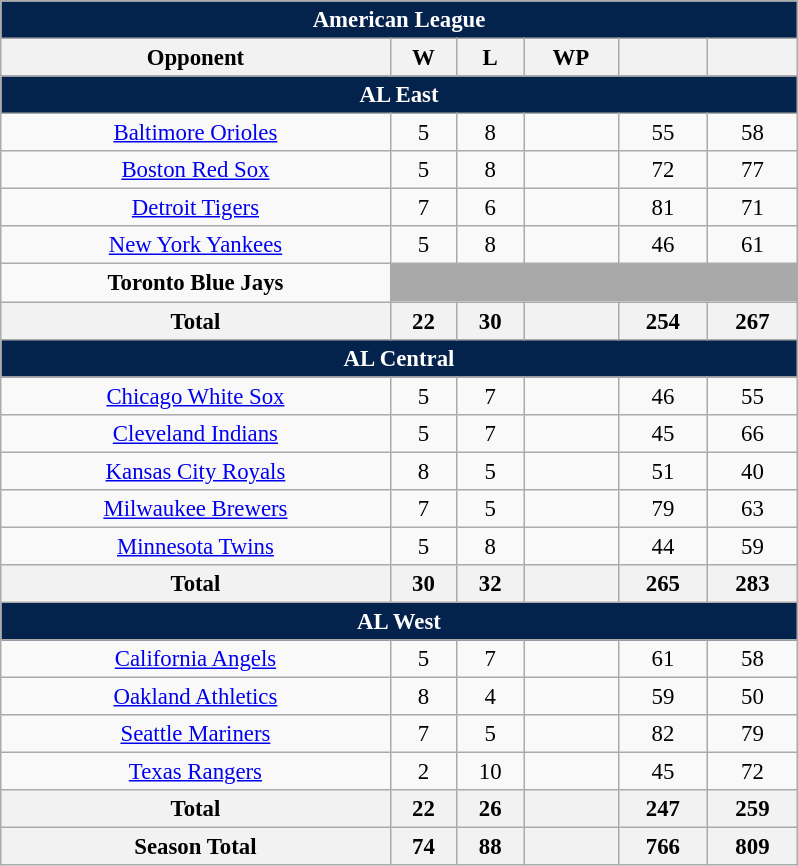<table class="wikitable" style="font-size:95%; text-align:center; width:35em;margin: 0.5em auto;">
<tr>
<th colspan="7" style="background:#03224c; color:#ffffff;">American League</th>
</tr>
<tr>
<th>Opponent</th>
<th>W</th>
<th>L</th>
<th>WP</th>
<th></th>
<th></th>
</tr>
<tr>
<th colspan="7" style="background:#03224c; color:#ffffff;">AL East</th>
</tr>
<tr>
<td><a href='#'>Baltimore Orioles</a></td>
<td>5</td>
<td>8</td>
<td></td>
<td>55</td>
<td>58</td>
</tr>
<tr>
<td><a href='#'>Boston Red Sox</a></td>
<td>5</td>
<td>8</td>
<td></td>
<td>72</td>
<td>77</td>
</tr>
<tr>
<td><a href='#'>Detroit Tigers</a></td>
<td>7</td>
<td>6</td>
<td></td>
<td>81</td>
<td>71</td>
</tr>
<tr>
<td><a href='#'>New York Yankees</a></td>
<td>5</td>
<td>8</td>
<td></td>
<td>46</td>
<td>61</td>
</tr>
<tr>
<td><strong>Toronto Blue Jays</strong></td>
<td colspan=5 style="background:darkgray;"></td>
</tr>
<tr>
<th>Total</th>
<th>22</th>
<th>30</th>
<th></th>
<th>254</th>
<th>267</th>
</tr>
<tr>
<th colspan="7" style="background:#03224c; color:#ffffff;">AL Central</th>
</tr>
<tr>
<td><a href='#'>Chicago White Sox</a></td>
<td>5</td>
<td>7</td>
<td></td>
<td>46</td>
<td>55</td>
</tr>
<tr>
<td><a href='#'>Cleveland Indians</a></td>
<td>5</td>
<td>7</td>
<td></td>
<td>45</td>
<td>66</td>
</tr>
<tr>
<td><a href='#'>Kansas City Royals</a></td>
<td>8</td>
<td>5</td>
<td></td>
<td>51</td>
<td>40</td>
</tr>
<tr>
<td><a href='#'>Milwaukee Brewers</a></td>
<td>7</td>
<td>5</td>
<td></td>
<td>79</td>
<td>63</td>
</tr>
<tr>
<td><a href='#'>Minnesota Twins</a></td>
<td>5</td>
<td>8</td>
<td></td>
<td>44</td>
<td>59</td>
</tr>
<tr>
<th>Total</th>
<th>30</th>
<th>32</th>
<th></th>
<th>265</th>
<th>283</th>
</tr>
<tr>
<th colspan="7" style="background:#03224c; color:#ffffff;">AL West</th>
</tr>
<tr>
<td><a href='#'>California Angels</a></td>
<td>5</td>
<td>7</td>
<td></td>
<td>61</td>
<td>58</td>
</tr>
<tr>
<td><a href='#'>Oakland Athletics</a></td>
<td>8</td>
<td>4</td>
<td></td>
<td>59</td>
<td>50</td>
</tr>
<tr>
<td><a href='#'>Seattle Mariners</a></td>
<td>7</td>
<td>5</td>
<td></td>
<td>82</td>
<td>79</td>
</tr>
<tr>
<td><a href='#'>Texas Rangers</a></td>
<td>2</td>
<td>10</td>
<td></td>
<td>45</td>
<td>72</td>
</tr>
<tr>
<th>Total</th>
<th>22</th>
<th>26</th>
<th></th>
<th>247</th>
<th>259</th>
</tr>
<tr>
<th>Season Total</th>
<th>74</th>
<th>88</th>
<th></th>
<th>766</th>
<th>809</th>
</tr>
</table>
